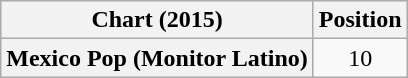<table class="wikitable plainrowheaders" style="text-align:center">
<tr>
<th>Chart (2015)</th>
<th>Position</th>
</tr>
<tr>
<th scope="row">Mexico Pop (Monitor Latino)</th>
<td>10</td>
</tr>
</table>
